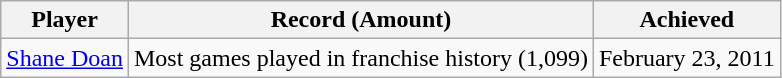<table class="wikitable" border="1">
<tr align="center">
<th>Player</th>
<th>Record (Amount)</th>
<th>Achieved</th>
</tr>
<tr>
<td><a href='#'>Shane Doan</a></td>
<td>Most games played in franchise history (1,099)</td>
<td>February 23, 2011</td>
</tr>
</table>
